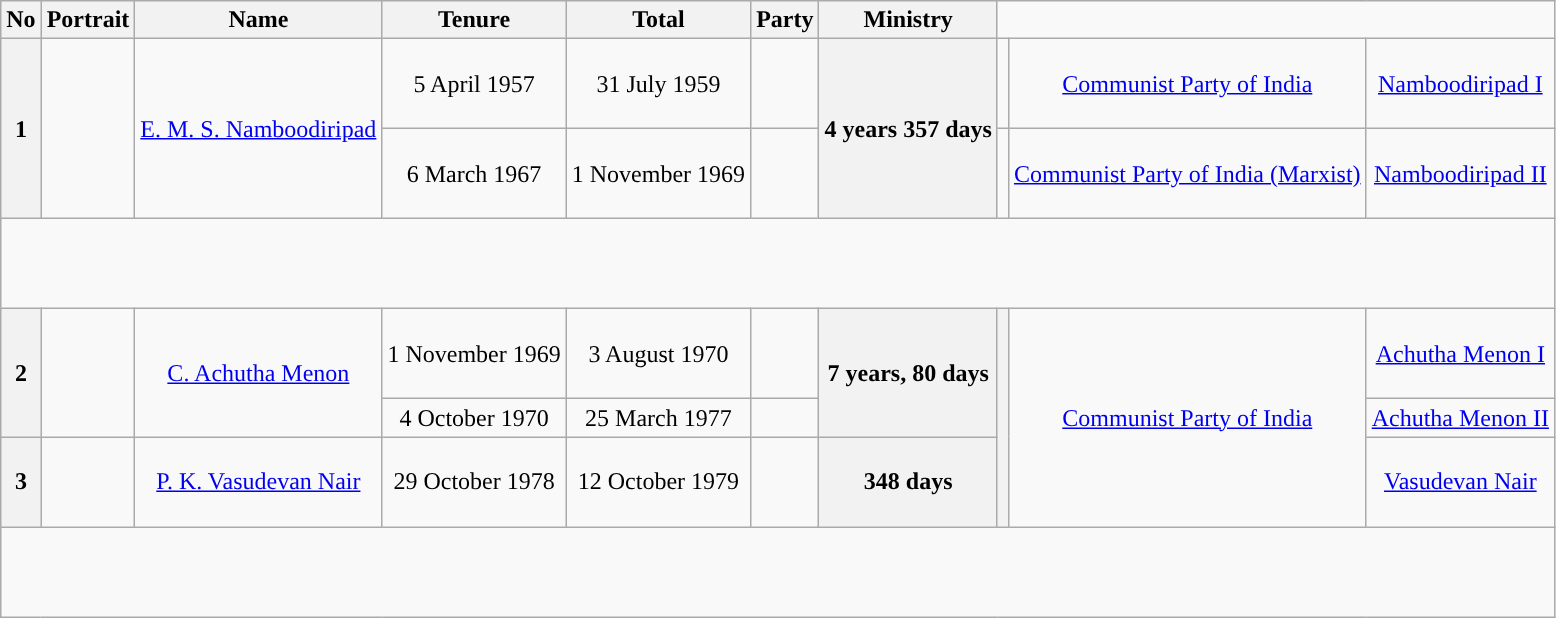<table class="sortable wikitable"style="text-align:center;"style="font-size: 90%">
<tr>
<th Style="background-color:">No</th>
<th Style="background-color:">Portrait</th>
<th Style="background-color:">Name</th>
<th Style="background-color:">Tenure</th>
<th Style="background-color:">Total</th>
<th Style="background-color:">Party<small></small></th>
<th Style="background-color:">Ministry</th>
</tr>
<tr style="height: 60px;">
<th rowspan=2>1</th>
<td rowspan=2></td>
<td rowspan=2><a href='#'>E. M. S. Namboodiripad</a><br></td>
<td>5 April 1957</td>
<td>31 July 1959</td>
<td></td>
<th rowspan=2>4 years 357 days</th>
<td style="background-color: "></td>
<td><a href='#'>Communist Party of India</a></td>
<td><a href='#'>Namboodiripad I</a></td>
</tr>
<tr style="height: 60px;">
<td>6 March 1967</td>
<td>1 November 1969</td>
<td></td>
<td style="background-color: "></td>
<td><a href='#'>Communist Party of India (Marxist)</a></td>
<td><a href='#'>Namboodiripad II</a></td>
</tr>
<tr style="height: 60px;">
</tr>
<tr style="height: 60px;">
<th rowspan=2>2</th>
<td rowspan=2></td>
<td rowspan=2><a href='#'>C. Achutha Menon</a><br></td>
<td>1 November 1969</td>
<td>3 August 1970</td>
<td></td>
<th rowspan=2>7 years, 80 days</th>
<th rowspan=3 style="background-color: "></th>
<td rowspan=3><a href='#'>Communist Party of India</a></td>
<td><a href='#'>Achutha Menon I</a></td>
</tr>
<tr>
<td>4 October 1970</td>
<td>25 March 1977</td>
<td></td>
<td><a href='#'>Achutha Menon II</a></td>
</tr>
<tr style="height: 60px;">
<th>3</th>
<td></td>
<td><a href='#'>P. K. Vasudevan Nair</a><br></td>
<td>29 October 1978</td>
<td>12 October 1979</td>
<td></td>
<th>348 days</th>
<td><a href='#'>Vasudevan Nair</a></td>
</tr>
<tr style="height: 60px;">
</tr>
</table>
